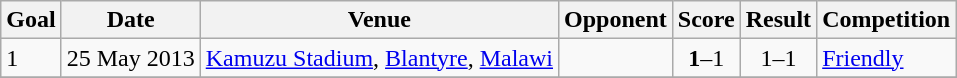<table class="wikitable plainrowheaders sortable">
<tr>
<th>Goal</th>
<th>Date</th>
<th>Venue</th>
<th>Opponent</th>
<th>Score</th>
<th>Result</th>
<th>Competition</th>
</tr>
<tr>
<td>1</td>
<td>25 May 2013</td>
<td><a href='#'>Kamuzu Stadium</a>, <a href='#'>Blantyre</a>, <a href='#'>Malawi</a></td>
<td></td>
<td align=center><strong>1</strong>–1</td>
<td align=center>1–1</td>
<td><a href='#'>Friendly</a></td>
</tr>
<tr>
</tr>
</table>
